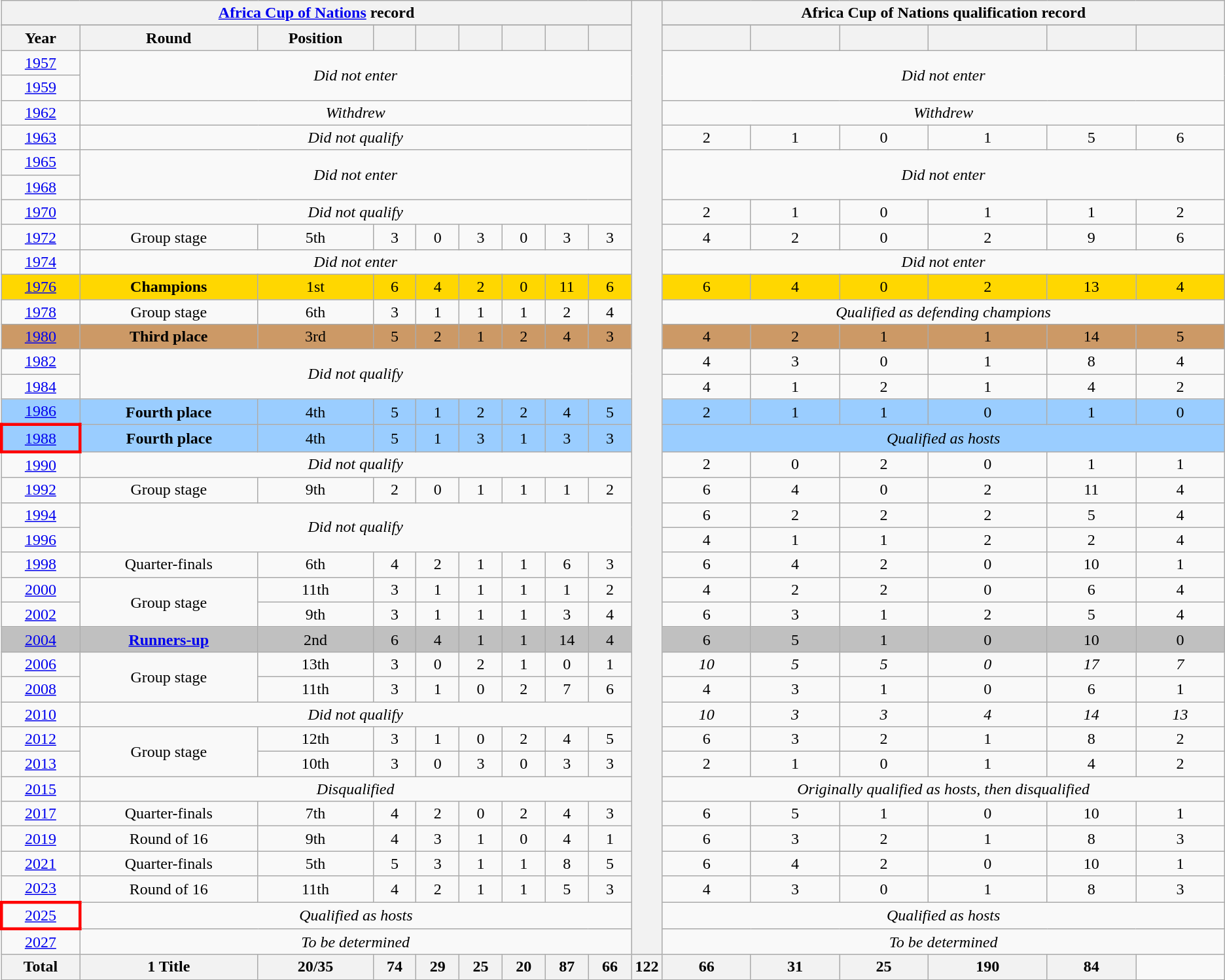<table class="wikitable" style="text-align: center;">
<tr>
<th colspan=9><a href='#'>Africa Cup of Nations</a> record</th>
<th style="width:1%;" rowspan="39"></th>
<th colspan=6>Africa Cup of Nations qualification record</th>
</tr>
<tr>
</tr>
<tr>
<th>Year</th>
<th>Round</th>
<th>Position</th>
<th></th>
<th></th>
<th></th>
<th></th>
<th></th>
<th></th>
<th></th>
<th></th>
<th></th>
<th></th>
<th></th>
<th></th>
</tr>
<tr>
<td> <a href='#'>1957</a></td>
<td colspan=8 rowspan=2><em>Did not enter</em></td>
<td colspan=6 rowspan=2><em>Did not enter</em></td>
</tr>
<tr>
<td> <a href='#'>1959</a></td>
</tr>
<tr>
<td> <a href='#'>1962</a></td>
<td colspan=8><em>Withdrew</em></td>
<td colspan=6><em>Withdrew</em></td>
</tr>
<tr>
<td> <a href='#'>1963</a></td>
<td colspan=8><em>Did not qualify</em></td>
<td>2</td>
<td>1</td>
<td>0</td>
<td>1</td>
<td>5</td>
<td>6</td>
</tr>
<tr>
<td> <a href='#'>1965</a></td>
<td colspan=8 rowspan=2><em>Did not enter</em></td>
<td colspan=6 rowspan=2><em>Did not enter</em></td>
</tr>
<tr>
<td> <a href='#'>1968</a></td>
</tr>
<tr>
<td> <a href='#'>1970</a></td>
<td colspan=8><em>Did not qualify</em></td>
<td>2</td>
<td>1</td>
<td>0</td>
<td>1</td>
<td>1</td>
<td>2</td>
</tr>
<tr>
<td> <a href='#'>1972</a></td>
<td>Group stage</td>
<td>5th</td>
<td>3</td>
<td>0</td>
<td>3</td>
<td>0</td>
<td>3</td>
<td>3</td>
<td>4</td>
<td>2</td>
<td>0</td>
<td>2</td>
<td>9</td>
<td>6</td>
</tr>
<tr>
<td> <a href='#'>1974</a></td>
<td colspan=8><em>Did not enter</em></td>
<td colspan=6><em>Did not enter</em></td>
</tr>
<tr style="background:Gold;">
<td> <a href='#'>1976</a></td>
<td><strong>Champions </strong></td>
<td>1st</td>
<td>6</td>
<td>4</td>
<td>2</td>
<td>0</td>
<td>11</td>
<td>6</td>
<td>6</td>
<td>4</td>
<td>0</td>
<td>2</td>
<td>13</td>
<td>4</td>
</tr>
<tr>
<td> <a href='#'>1978</a></td>
<td>Group stage</td>
<td>6th</td>
<td>3</td>
<td>1</td>
<td>1</td>
<td>1</td>
<td>2</td>
<td>4</td>
<td colspan=6><em>Qualified as defending champions</em></td>
</tr>
<tr style="background:#c96;">
<td> <a href='#'>1980</a></td>
<td><strong>Third place</strong></td>
<td>3rd</td>
<td>5</td>
<td>2</td>
<td>1</td>
<td>2</td>
<td>4</td>
<td>3</td>
<td>4</td>
<td>2</td>
<td>1</td>
<td>1</td>
<td>14</td>
<td>5</td>
</tr>
<tr>
<td> <a href='#'>1982</a></td>
<td colspan=8 rowspan=2><em>Did not qualify</em></td>
<td>4</td>
<td>3</td>
<td>0</td>
<td>1</td>
<td>8</td>
<td>4</td>
</tr>
<tr>
<td> <a href='#'>1984</a></td>
<td>4</td>
<td>1</td>
<td>2</td>
<td>1</td>
<td>4</td>
<td>2</td>
</tr>
<tr style="background:#9acdff;">
<td> <a href='#'>1986</a></td>
<td><strong>Fourth place</strong></td>
<td>4th</td>
<td>5</td>
<td>1</td>
<td>2</td>
<td>2</td>
<td>4</td>
<td>5</td>
<td>2</td>
<td>1</td>
<td>1</td>
<td>0</td>
<td>1</td>
<td>0</td>
</tr>
<tr style="background:#9acdff;">
<td style="border: 3px solid red"> <a href='#'>1988</a></td>
<td><strong>Fourth place</strong></td>
<td>4th</td>
<td>5</td>
<td>1</td>
<td>3</td>
<td>1</td>
<td>3</td>
<td>3</td>
<td colspan=6><em>Qualified as hosts</em></td>
</tr>
<tr>
<td> <a href='#'>1990</a></td>
<td colspan=8><em>Did not qualify</em></td>
<td>2</td>
<td>0</td>
<td>2</td>
<td>0</td>
<td>1</td>
<td>1</td>
</tr>
<tr>
<td> <a href='#'>1992</a></td>
<td>Group stage</td>
<td>9th</td>
<td>2</td>
<td>0</td>
<td>1</td>
<td>1</td>
<td>1</td>
<td>2</td>
<td>6</td>
<td>4</td>
<td>0</td>
<td>2</td>
<td>11</td>
<td>4</td>
</tr>
<tr>
<td> <a href='#'>1994</a></td>
<td colspan=8 rowspan=2><em>Did not qualify</em></td>
<td>6</td>
<td>2</td>
<td>2</td>
<td>2</td>
<td>5</td>
<td>4</td>
</tr>
<tr>
<td> <a href='#'>1996</a></td>
<td>4</td>
<td>1</td>
<td>1</td>
<td>2</td>
<td>2</td>
<td>4</td>
</tr>
<tr>
<td> <a href='#'>1998</a></td>
<td>Quarter-finals</td>
<td>6th</td>
<td>4</td>
<td>2</td>
<td>1</td>
<td>1</td>
<td>6</td>
<td>3</td>
<td>6</td>
<td>4</td>
<td>2</td>
<td>0</td>
<td>10</td>
<td>1</td>
</tr>
<tr>
<td>  <a href='#'>2000</a></td>
<td rowspan=2>Group stage</td>
<td>11th</td>
<td>3</td>
<td>1</td>
<td>1</td>
<td>1</td>
<td>1</td>
<td>2</td>
<td>4</td>
<td>2</td>
<td>2</td>
<td>0</td>
<td>6</td>
<td>4</td>
</tr>
<tr>
<td> <a href='#'>2002</a></td>
<td>9th</td>
<td>3</td>
<td>1</td>
<td>1</td>
<td>1</td>
<td>3</td>
<td>4</td>
<td>6</td>
<td>3</td>
<td>1</td>
<td>2</td>
<td>5</td>
<td>4</td>
</tr>
<tr style="background:silver;">
<td> <a href='#'>2004</a></td>
<td><strong><a href='#'>Runners-up</a></strong></td>
<td>2nd</td>
<td>6</td>
<td>4</td>
<td>1</td>
<td>1</td>
<td>14</td>
<td>4</td>
<td>6</td>
<td>5</td>
<td>1</td>
<td>0</td>
<td>10</td>
<td>0</td>
</tr>
<tr>
<td> <a href='#'>2006</a></td>
<td rowspan=2>Group stage</td>
<td>13th</td>
<td>3</td>
<td>0</td>
<td>2</td>
<td>1</td>
<td>0</td>
<td>1</td>
<td><em>10</em></td>
<td><em>5</em></td>
<td><em>5</em></td>
<td><em>0</em></td>
<td><em>17</em></td>
<td><em>7</em></td>
</tr>
<tr>
<td> <a href='#'>2008</a></td>
<td>11th</td>
<td>3</td>
<td>1</td>
<td>0</td>
<td>2</td>
<td>7</td>
<td>6</td>
<td>4</td>
<td>3</td>
<td>1</td>
<td>0</td>
<td>6</td>
<td>1</td>
</tr>
<tr>
<td> <a href='#'>2010</a></td>
<td colspan=8><em>Did not qualify</em></td>
<td><em>10</em></td>
<td><em>3</em></td>
<td><em>3</em></td>
<td><em>4</em></td>
<td><em>14</em></td>
<td><em>13</em></td>
</tr>
<tr>
<td>  <a href='#'>2012</a></td>
<td rowspan=2>Group stage</td>
<td>12th</td>
<td>3</td>
<td>1</td>
<td>0</td>
<td>2</td>
<td>4</td>
<td>5</td>
<td>6</td>
<td>3</td>
<td>2</td>
<td>1</td>
<td>8</td>
<td>2</td>
</tr>
<tr>
<td> <a href='#'>2013</a></td>
<td>10th</td>
<td>3</td>
<td>0</td>
<td>3</td>
<td>0</td>
<td>3</td>
<td>3</td>
<td>2</td>
<td>1</td>
<td>0</td>
<td>1</td>
<td>4</td>
<td>2</td>
</tr>
<tr>
<td> <a href='#'>2015</a></td>
<td colspan=8><em>Disqualified</em></td>
<td colspan=6><em>Originally qualified as hosts, then disqualified</em></td>
</tr>
<tr>
<td> <a href='#'>2017</a></td>
<td>Quarter-finals</td>
<td>7th</td>
<td>4</td>
<td>2</td>
<td>0</td>
<td>2</td>
<td>4</td>
<td>3</td>
<td>6</td>
<td>5</td>
<td>1</td>
<td>0</td>
<td>10</td>
<td>1</td>
</tr>
<tr>
<td> <a href='#'>2019</a></td>
<td>Round of 16</td>
<td>9th</td>
<td>4</td>
<td>3</td>
<td>1</td>
<td>0</td>
<td>4</td>
<td>1</td>
<td>6</td>
<td>3</td>
<td>2</td>
<td>1</td>
<td>8</td>
<td>3</td>
</tr>
<tr>
<td> <a href='#'>2021</a></td>
<td>Quarter-finals</td>
<td>5th</td>
<td>5</td>
<td>3</td>
<td>1</td>
<td>1</td>
<td>8</td>
<td>5</td>
<td>6</td>
<td>4</td>
<td>2</td>
<td>0</td>
<td>10</td>
<td>1</td>
</tr>
<tr>
<td> <a href='#'>2023</a></td>
<td>Round of 16</td>
<td>11th</td>
<td>4</td>
<td>2</td>
<td>1</td>
<td>1</td>
<td>5</td>
<td>3</td>
<td>4</td>
<td>3</td>
<td>0</td>
<td>1</td>
<td>8</td>
<td>3</td>
</tr>
<tr>
<td style="border: 3px solid red"> <a href='#'>2025</a></td>
<td colspan="8"><em>Qualified as hosts</em></td>
<td colspan="6"><em>Qualified as hosts</em></td>
</tr>
<tr>
<td>   <a href='#'>2027</a></td>
<td colspan="8"><em>To be determined</em></td>
<td colspan="6"><em>To be determined</em></td>
</tr>
<tr>
<th>Total</th>
<th>1 Title</th>
<th>20/35</th>
<th>74</th>
<th>29</th>
<th>25</th>
<th>20</th>
<th>87</th>
<th>66</th>
<th>122</th>
<th>66</th>
<th>31</th>
<th>25</th>
<th>190</th>
<th>84</th>
</tr>
</table>
